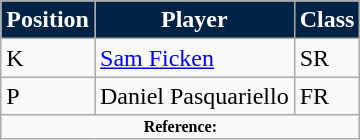<table class="wikitable">
<tr>
<th style="background:#024; color:#fff;">Position</th>
<th style="background:#024; color:#fff;">Player</th>
<th style="background:#024; color:#fff;">Class</th>
</tr>
<tr>
<td>K</td>
<td><a href='#'>Sam Ficken</a></td>
<td>SR</td>
</tr>
<tr>
<td>P</td>
<td>Daniel Pasquariello</td>
<td>FR</td>
</tr>
<tr>
<td colspan="3" style="font-size:8pt; text-align:center;"><strong>Reference:</strong></td>
</tr>
</table>
